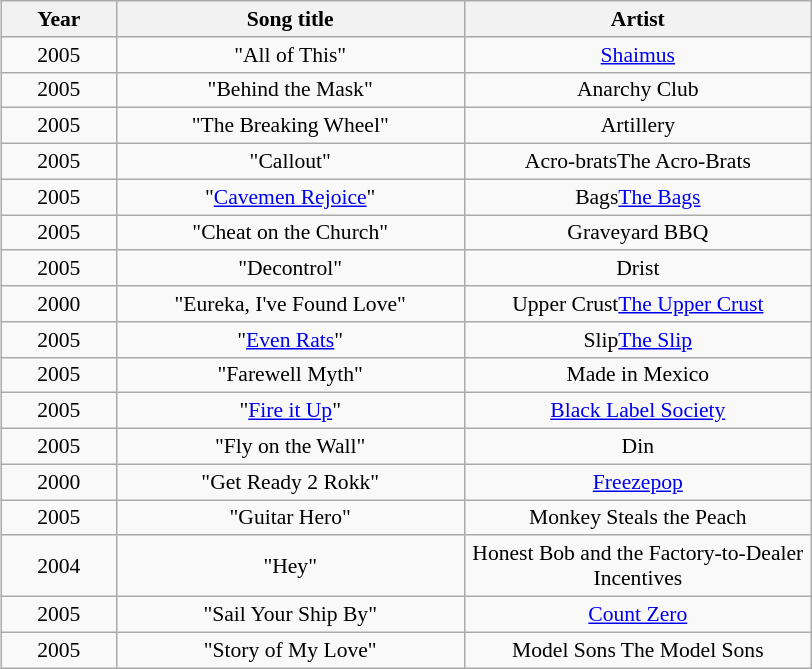<table class="wikitable sortable" style="font-size:90%; text-align:center; margin: 5px;">
<tr>
<th width=70>Year</th>
<th width=225>Song title</th>
<th width=225>Artist</th>
</tr>
<tr>
<td>2005</td>
<td>"All of This"</td>
<td><a href='#'>Shaimus</a></td>
</tr>
<tr>
<td>2005</td>
<td>"Behind the Mask"</td>
<td>Anarchy Club</td>
</tr>
<tr>
<td>2005</td>
<td>"The Breaking Wheel"</td>
<td>Artillery</td>
</tr>
<tr>
<td>2005</td>
<td>"Callout"</td>
<td><span>Acro-brats</span>The Acro-Brats</td>
</tr>
<tr>
<td>2005</td>
<td>"<a href='#'>Cavemen Rejoice</a>"</td>
<td><span>Bags</span><a href='#'>The Bags</a></td>
</tr>
<tr>
<td>2005</td>
<td>"Cheat on the Church"</td>
<td>Graveyard BBQ</td>
</tr>
<tr>
<td>2005</td>
<td>"Decontrol"</td>
<td>Drist</td>
</tr>
<tr>
<td>2000</td>
<td>"Eureka, I've Found Love"</td>
<td><span>Upper Crust</span><a href='#'>The Upper Crust</a></td>
</tr>
<tr>
<td>2005</td>
<td>"<a href='#'>Even Rats</a>"</td>
<td><span>Slip</span><a href='#'>The Slip</a></td>
</tr>
<tr>
<td>2005</td>
<td>"Farewell Myth"</td>
<td>Made in Mexico</td>
</tr>
<tr>
<td>2005</td>
<td>"<a href='#'>Fire it Up</a>"</td>
<td><a href='#'>Black Label Society</a></td>
</tr>
<tr>
<td>2005</td>
<td>"Fly on the Wall"</td>
<td>Din</td>
</tr>
<tr>
<td>2000</td>
<td>"Get Ready 2 Rokk"</td>
<td><a href='#'>Freezepop</a></td>
</tr>
<tr>
<td>2005</td>
<td>"Guitar Hero"</td>
<td>Monkey Steals the Peach</td>
</tr>
<tr>
<td>2004</td>
<td>"Hey"</td>
<td>Honest Bob and the Factory-to-Dealer Incentives</td>
</tr>
<tr>
<td>2005</td>
<td>"Sail Your Ship By"</td>
<td><a href='#'>Count Zero</a></td>
</tr>
<tr>
<td>2005</td>
<td>"Story of My Love"</td>
<td><span>Model Sons</span> The Model Sons</td>
</tr>
</table>
